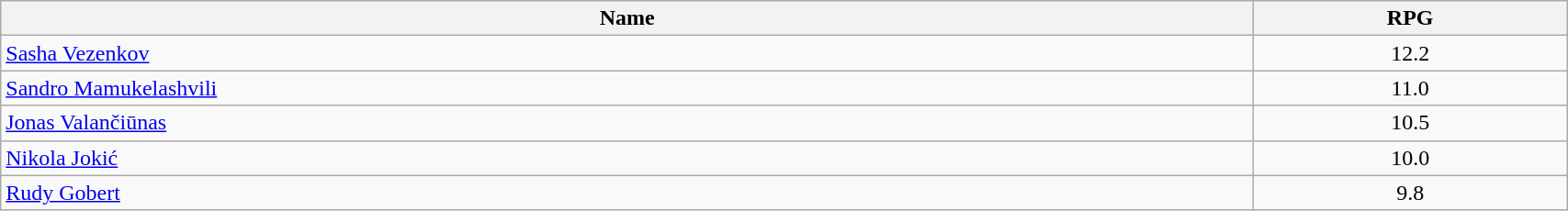<table class=wikitable width="90%">
<tr>
<th width="80%">Name</th>
<th width="20%">RPG</th>
</tr>
<tr>
<td> <a href='#'>Sasha Vezenkov</a></td>
<td align=center>12.2</td>
</tr>
<tr>
<td> <a href='#'>Sandro Mamukelashvili</a></td>
<td align=center>11.0</td>
</tr>
<tr>
<td> <a href='#'>Jonas Valančiūnas</a></td>
<td align=center>10.5</td>
</tr>
<tr>
<td> <a href='#'>Nikola Jokić</a></td>
<td align=center>10.0</td>
</tr>
<tr>
<td> <a href='#'>Rudy Gobert</a></td>
<td align=center>9.8</td>
</tr>
</table>
